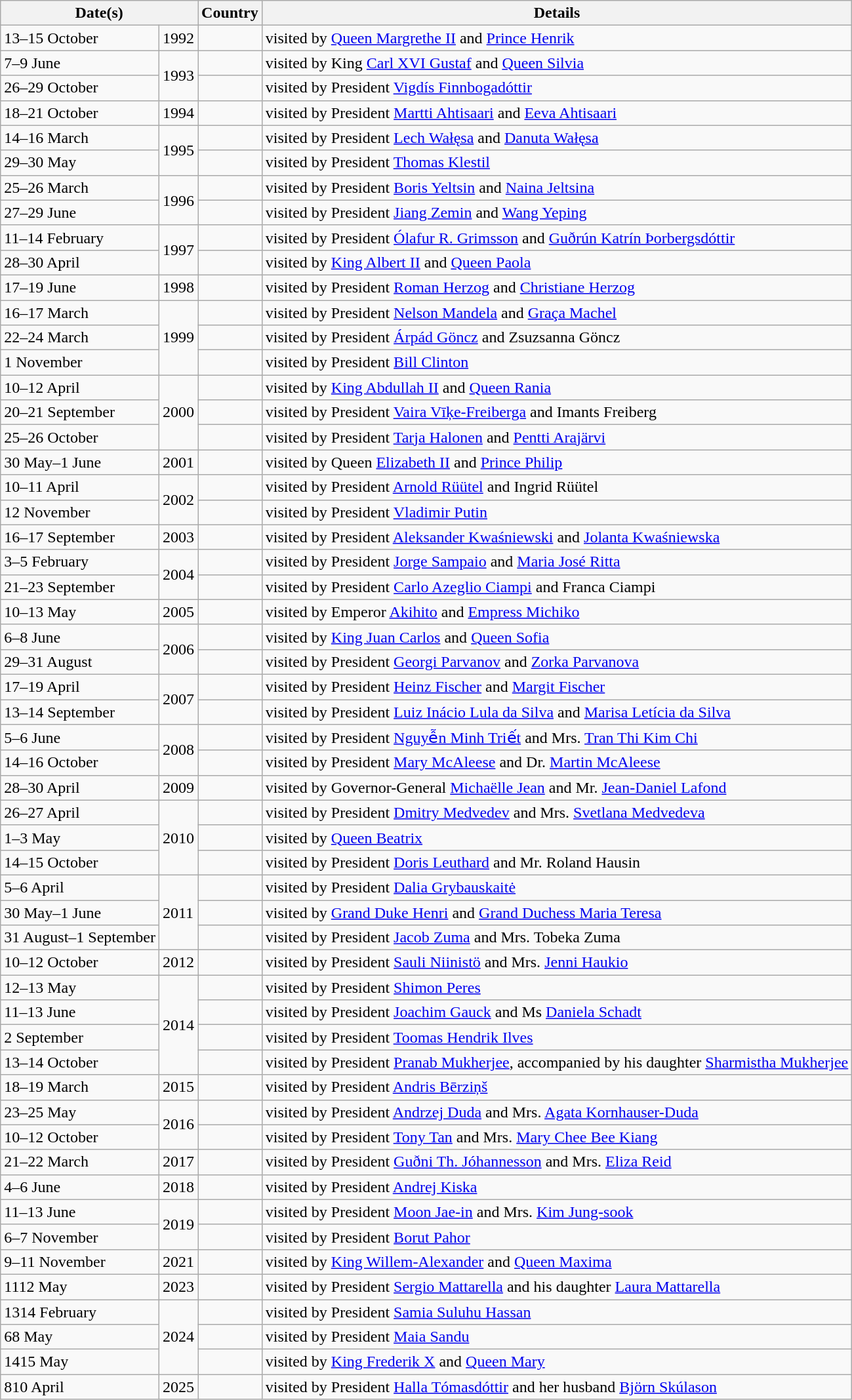<table class="wikitable">
<tr>
<th colspan="2">Date(s)</th>
<th>Country</th>
<th>Details</th>
</tr>
<tr>
<td>13–15 October</td>
<td>1992</td>
<td></td>
<td>visited by <a href='#'>Queen Margrethe II</a> and <a href='#'>Prince Henrik</a></td>
</tr>
<tr>
<td>7–9 June</td>
<td rowspan=2>1993</td>
<td></td>
<td>visited by King <a href='#'>Carl XVI Gustaf</a> and <a href='#'>Queen Silvia</a></td>
</tr>
<tr>
<td>26–29 October</td>
<td></td>
<td>visited by President <a href='#'>Vigdís Finnbogadóttir</a></td>
</tr>
<tr>
<td>18–21 October</td>
<td>1994</td>
<td></td>
<td>visited by President <a href='#'>Martti Ahtisaari</a> and <a href='#'>Eeva Ahtisaari</a></td>
</tr>
<tr>
<td>14–16 March</td>
<td rowspan=2>1995</td>
<td></td>
<td>visited by President <a href='#'>Lech Wałęsa</a> and <a href='#'>Danuta Wałęsa</a></td>
</tr>
<tr>
<td>29–30 May</td>
<td></td>
<td>visited by President <a href='#'>Thomas Klestil</a></td>
</tr>
<tr>
<td>25–26 March</td>
<td rowspan=2>1996</td>
<td></td>
<td>visited by President <a href='#'>Boris Yeltsin</a> and <a href='#'>Naina Jeltsina</a></td>
</tr>
<tr>
<td>27–29 June</td>
<td></td>
<td>visited by President <a href='#'>Jiang Zemin</a> and <a href='#'>Wang Yeping</a></td>
</tr>
<tr>
<td>11–14 February</td>
<td rowspan=2>1997</td>
<td></td>
<td>visited by President <a href='#'>Ólafur R. Grimsson</a> and <a href='#'>Guðrún Katrín Þorbergsdóttir</a></td>
</tr>
<tr>
<td>28–30 April</td>
<td></td>
<td>visited by <a href='#'>King Albert II</a> and <a href='#'>Queen Paola</a></td>
</tr>
<tr>
<td>17–19 June</td>
<td>1998</td>
<td></td>
<td>visited by President <a href='#'>Roman Herzog</a> and <a href='#'>Christiane Herzog</a></td>
</tr>
<tr>
<td>16–17 March</td>
<td rowspan=3>1999</td>
<td></td>
<td>visited by President <a href='#'>Nelson Mandela</a> and <a href='#'>Graça Machel</a></td>
</tr>
<tr>
<td>22–24 March</td>
<td></td>
<td>visited by President <a href='#'>Árpád Göncz</a> and Zsuzsanna Göncz</td>
</tr>
<tr>
<td>1 November</td>
<td></td>
<td>visited by President <a href='#'>Bill Clinton</a></td>
</tr>
<tr>
<td>10–12 April</td>
<td rowspan=3>2000</td>
<td></td>
<td>visited by <a href='#'>King Abdullah II</a> and <a href='#'>Queen Rania</a></td>
</tr>
<tr>
<td>20–21 September</td>
<td></td>
<td>visited by President <a href='#'>Vaira Vīķe-Freiberga</a> and Imants Freiberg</td>
</tr>
<tr>
<td>25–26 October</td>
<td></td>
<td>visited by President <a href='#'>Tarja Halonen</a> and <a href='#'>Pentti Arajärvi</a></td>
</tr>
<tr>
<td>30 May–1 June</td>
<td>2001</td>
<td></td>
<td>visited by Queen <a href='#'>Elizabeth II</a> and <a href='#'>Prince Philip</a></td>
</tr>
<tr>
<td>10–11 April</td>
<td rowspan=2>2002</td>
<td></td>
<td>visited by President <a href='#'>Arnold Rüütel</a> and Ingrid Rüütel</td>
</tr>
<tr>
<td>12 November</td>
<td></td>
<td>visited by President <a href='#'>Vladimir Putin</a></td>
</tr>
<tr>
<td>16–17 September</td>
<td>2003</td>
<td></td>
<td>visited by President <a href='#'>Aleksander Kwaśniewski</a> and <a href='#'>Jolanta Kwaśniewska</a></td>
</tr>
<tr>
<td>3–5 February</td>
<td rowspan=2>2004</td>
<td></td>
<td>visited by President <a href='#'>Jorge Sampaio</a> and <a href='#'>Maria José Ritta</a></td>
</tr>
<tr>
<td>21–23 September</td>
<td></td>
<td>visited by President <a href='#'>Carlo Azeglio Ciampi</a> and Franca Ciampi</td>
</tr>
<tr>
<td>10–13 May</td>
<td>2005</td>
<td></td>
<td>visited by Emperor <a href='#'>Akihito</a> and <a href='#'>Empress Michiko</a></td>
</tr>
<tr>
<td>6–8 June</td>
<td rowspan=2>2006</td>
<td></td>
<td>visited by <a href='#'>King Juan Carlos</a> and <a href='#'>Queen Sofia</a></td>
</tr>
<tr>
<td>29–31 August</td>
<td></td>
<td>visited by President <a href='#'>Georgi Parvanov</a> and <a href='#'>Zorka Parvanova</a></td>
</tr>
<tr>
<td>17–19 April</td>
<td rowspan=2>2007</td>
<td></td>
<td>visited by President <a href='#'>Heinz Fischer</a> and <a href='#'>Margit Fischer</a></td>
</tr>
<tr>
<td>13–14 September</td>
<td></td>
<td>visited by President <a href='#'>Luiz Inácio Lula da Silva</a> and <a href='#'>Marisa Letícia da Silva</a></td>
</tr>
<tr>
<td>5–6 June</td>
<td rowspan=2>2008</td>
<td></td>
<td>visited by President <a href='#'>Nguyễn Minh Triết</a> and Mrs. <a href='#'>Tran Thi Kim Chi</a></td>
</tr>
<tr>
<td>14–16 October</td>
<td></td>
<td>visited by President <a href='#'>Mary McAleese</a> and Dr. <a href='#'>Martin McAleese</a></td>
</tr>
<tr>
<td>28–30 April</td>
<td>2009</td>
<td></td>
<td>visited by Governor-General <a href='#'>Michaëlle Jean</a> and Mr. <a href='#'>Jean-Daniel Lafond</a></td>
</tr>
<tr>
<td>26–27 April</td>
<td rowspan=3>2010</td>
<td></td>
<td>visited by President <a href='#'>Dmitry Medvedev</a> and Mrs. <a href='#'>Svetlana Medvedeva</a></td>
</tr>
<tr>
<td>1–3 May</td>
<td></td>
<td>visited by <a href='#'>Queen Beatrix</a></td>
</tr>
<tr>
<td>14–15 October</td>
<td></td>
<td>visited by President <a href='#'>Doris Leuthard</a> and Mr. Roland Hausin</td>
</tr>
<tr>
<td>5–6 April</td>
<td rowspan=3>2011</td>
<td></td>
<td>visited by President <a href='#'>Dalia Grybauskaitė</a></td>
</tr>
<tr>
<td>30 May–1 June</td>
<td></td>
<td>visited by <a href='#'>Grand Duke Henri</a> and <a href='#'>Grand Duchess Maria Teresa</a></td>
</tr>
<tr>
<td>31 August–1 September</td>
<td></td>
<td>visited by President <a href='#'>Jacob Zuma</a> and Mrs. Tobeka Zuma</td>
</tr>
<tr>
<td>10–12 October</td>
<td>2012</td>
<td></td>
<td>visited by President <a href='#'>Sauli Niinistö</a> and Mrs. <a href='#'>Jenni Haukio</a></td>
</tr>
<tr>
<td>12–13 May</td>
<td rowspan="4">2014</td>
<td></td>
<td>visited by President <a href='#'>Shimon Peres</a></td>
</tr>
<tr>
<td>11–13 June</td>
<td></td>
<td>visited by President <a href='#'>Joachim Gauck</a> and Ms <a href='#'>Daniela Schadt</a></td>
</tr>
<tr>
<td>2 September</td>
<td></td>
<td>visited by President <a href='#'>Toomas Hendrik Ilves</a></td>
</tr>
<tr>
<td>13–14 October</td>
<td></td>
<td>visited by President <a href='#'>Pranab Mukherjee</a>, accompanied by his daughter <a href='#'>Sharmistha Mukherjee</a></td>
</tr>
<tr>
<td>18–19 March</td>
<td>2015</td>
<td></td>
<td>visited by President <a href='#'>Andris Bērziņš</a></td>
</tr>
<tr>
<td>23–25 May</td>
<td rowspan="2">2016</td>
<td></td>
<td>visited by President <a href='#'>Andrzej Duda</a> and Mrs. <a href='#'>Agata Kornhauser-Duda</a></td>
</tr>
<tr>
<td>10–12 October</td>
<td></td>
<td>visited by President <a href='#'>Tony Tan</a> and Mrs. <a href='#'>Mary Chee Bee Kiang</a></td>
</tr>
<tr>
<td>21–22 March</td>
<td>2017</td>
<td></td>
<td>visited by President <a href='#'>Guðni Th. Jóhannesson</a> and Mrs. <a href='#'>Eliza Reid</a></td>
</tr>
<tr>
<td>4–6 June</td>
<td>2018</td>
<td></td>
<td>visited by President <a href='#'>Andrej Kiska</a></td>
</tr>
<tr>
<td>11–13 June</td>
<td rowspan="2">2019</td>
<td></td>
<td>visited by President <a href='#'>Moon Jae-in</a> and Mrs. <a href='#'>Kim Jung-sook</a></td>
</tr>
<tr>
<td>6–7 November</td>
<td></td>
<td>visited by President <a href='#'>Borut Pahor</a></td>
</tr>
<tr>
<td>9–11 November</td>
<td>2021</td>
<td></td>
<td>visited by <a href='#'>King Willem-Alexander</a> and <a href='#'>Queen Maxima</a></td>
</tr>
<tr>
<td>1112 May</td>
<td>2023</td>
<td></td>
<td>visited by President <a href='#'>Sergio Mattarella</a> and his daughter <a href='#'>Laura Mattarella</a></td>
</tr>
<tr>
<td>1314 February</td>
<td rowspan="3">2024</td>
<td></td>
<td>visited by President <a href='#'>Samia Suluhu Hassan</a></td>
</tr>
<tr>
<td>68 May</td>
<td></td>
<td>visited by President <a href='#'>Maia Sandu</a></td>
</tr>
<tr>
<td>1415 May</td>
<td></td>
<td>visited by <a href='#'>King Frederik X</a> and <a href='#'>Queen Mary</a></td>
</tr>
<tr>
<td>810 April</td>
<td rowspan=“3”>2025</td>
<td></td>
<td>visited by President <a href='#'>Halla Tómasdóttir</a> and her husband <a href='#'>Björn Skúlason</a></td>
</tr>
</table>
